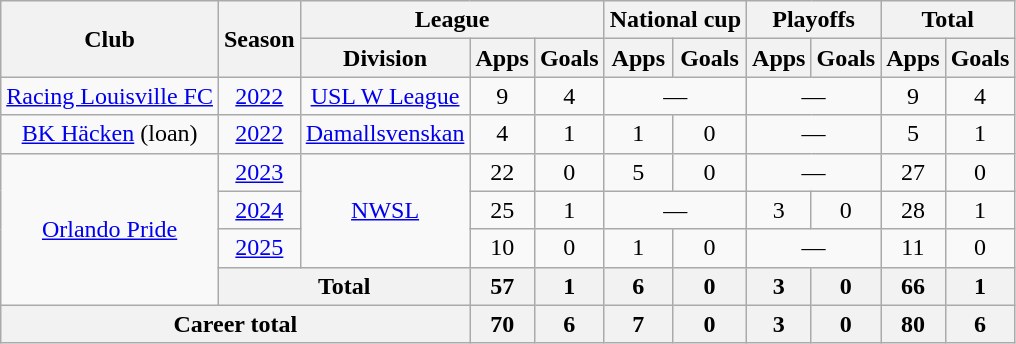<table class="wikitable" style="text-align: center;">
<tr>
<th rowspan="2">Club</th>
<th rowspan="2">Season</th>
<th colspan="3">League</th>
<th colspan="2">National cup</th>
<th colspan="2">Playoffs</th>
<th colspan="2">Total</th>
</tr>
<tr>
<th>Division</th>
<th>Apps</th>
<th>Goals</th>
<th>Apps</th>
<th>Goals</th>
<th>Apps</th>
<th>Goals</th>
<th>Apps</th>
<th>Goals</th>
</tr>
<tr>
<td><a href='#'>Racing Louisville FC</a></td>
<td><a href='#'>2022</a></td>
<td><a href='#'>USL W League</a></td>
<td>9</td>
<td>4</td>
<td colspan="2">—</td>
<td colspan="2">—</td>
<td>9</td>
<td>4</td>
</tr>
<tr>
<td><a href='#'>BK Häcken</a> (loan)</td>
<td><a href='#'>2022</a></td>
<td><a href='#'>Damallsvenskan</a></td>
<td>4</td>
<td>1</td>
<td>1</td>
<td>0</td>
<td colspan="2">—</td>
<td>5</td>
<td>1</td>
</tr>
<tr>
<td rowspan="4"><a href='#'>Orlando Pride</a></td>
<td><a href='#'>2023</a></td>
<td rowspan="3"><a href='#'>NWSL</a></td>
<td>22</td>
<td>0</td>
<td>5</td>
<td>0</td>
<td colspan="2">—</td>
<td>27</td>
<td>0</td>
</tr>
<tr>
<td><a href='#'>2024</a></td>
<td>25</td>
<td>1</td>
<td colspan="2">—</td>
<td>3</td>
<td>0</td>
<td>28</td>
<td>1</td>
</tr>
<tr>
<td><a href='#'>2025</a></td>
<td>10</td>
<td>0</td>
<td>1</td>
<td>0</td>
<td colspan="2">—</td>
<td>11</td>
<td>0</td>
</tr>
<tr>
<th colspan="2">Total</th>
<th>57</th>
<th>1</th>
<th>6</th>
<th>0</th>
<th>3</th>
<th>0</th>
<th>66</th>
<th>1</th>
</tr>
<tr>
<th colspan="3">Career total</th>
<th>70</th>
<th>6</th>
<th>7</th>
<th>0</th>
<th>3</th>
<th>0</th>
<th>80</th>
<th>6</th>
</tr>
</table>
